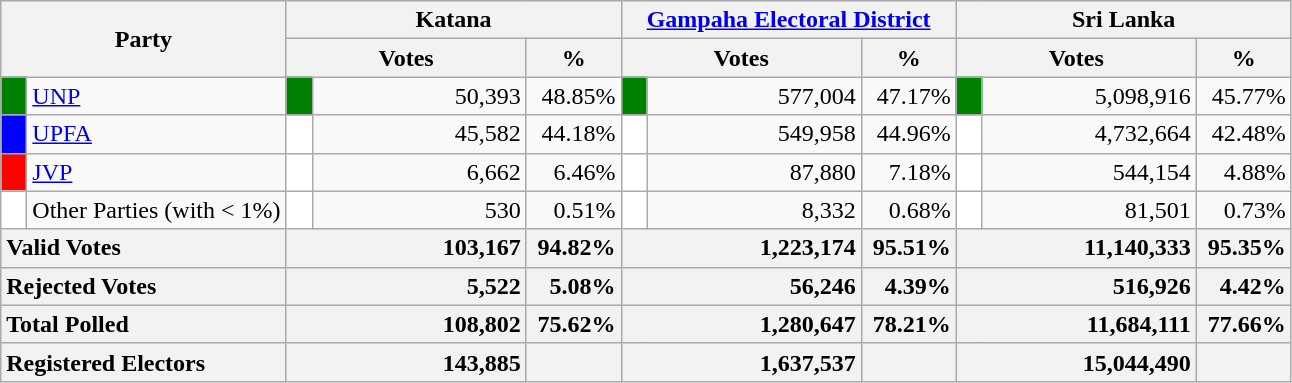<table class="wikitable">
<tr>
<th colspan="2" width="144px"rowspan="2">Party</th>
<th colspan="3" width="216px">Katana</th>
<th colspan="3" width="216px"><a href='#'>Gampaha Electoral District</a></th>
<th colspan="3" width="216px">Sri Lanka</th>
</tr>
<tr>
<th colspan="2" width="144px">Votes</th>
<th>%</th>
<th colspan="2" width="144px">Votes</th>
<th>%</th>
<th colspan="2" width="144px">Votes</th>
<th>%</th>
</tr>
<tr>
<td style="background-color:green;" width="10px"></td>
<td style="text-align:left;"><a href='#'>UNP</a></td>
<td style="background-color:green;" width="10px"></td>
<td style="text-align:right;">50,393</td>
<td style="text-align:right;">48.85%</td>
<td style="background-color:green;" width="10px"></td>
<td style="text-align:right;">577,004</td>
<td style="text-align:right;">47.17%</td>
<td style="background-color:green;" width="10px"></td>
<td style="text-align:right;">5,098,916</td>
<td style="text-align:right;">45.77%</td>
</tr>
<tr>
<td style="background-color:blue;" width="10px"></td>
<td style="text-align:left;"><a href='#'>UPFA</a></td>
<td style="background-color:white;" width="10px"></td>
<td style="text-align:right;">45,582</td>
<td style="text-align:right;">44.18%</td>
<td style="background-color:white;" width="10px"></td>
<td style="text-align:right;">549,958</td>
<td style="text-align:right;">44.96%</td>
<td style="background-color:white;" width="10px"></td>
<td style="text-align:right;">4,732,664</td>
<td style="text-align:right;">42.48%</td>
</tr>
<tr>
<td style="background-color:red;" width="10px"></td>
<td style="text-align:left;"><a href='#'>JVP</a></td>
<td style="background-color:white;" width="10px"></td>
<td style="text-align:right;">6,662</td>
<td style="text-align:right;">6.46%</td>
<td style="background-color:white;" width="10px"></td>
<td style="text-align:right;">87,880</td>
<td style="text-align:right;">7.18%</td>
<td style="background-color:white;" width="10px"></td>
<td style="text-align:right;">544,154</td>
<td style="text-align:right;">4.88%</td>
</tr>
<tr>
<td style="background-color:white;" width="10px"></td>
<td style="text-align:left;">Other Parties (with < 1%)</td>
<td style="background-color:white;" width="10px"></td>
<td style="text-align:right;">530</td>
<td style="text-align:right;">0.51%</td>
<td style="background-color:white;" width="10px"></td>
<td style="text-align:right;">8,332</td>
<td style="text-align:right;">0.68%</td>
<td style="background-color:white;" width="10px"></td>
<td style="text-align:right;">81,501</td>
<td style="text-align:right;">0.73%</td>
</tr>
<tr>
<th colspan="2" width="144px"style="text-align:left;">Valid Votes</th>
<th style="text-align:right;"colspan="2" width="144px">103,167</th>
<th style="text-align:right;">94.82%</th>
<th style="text-align:right;"colspan="2" width="144px">1,223,174</th>
<th style="text-align:right;">95.51%</th>
<th style="text-align:right;"colspan="2" width="144px">11,140,333</th>
<th style="text-align:right;">95.35%</th>
</tr>
<tr>
<th colspan="2" width="144px"style="text-align:left;">Rejected Votes</th>
<th style="text-align:right;"colspan="2" width="144px">5,522</th>
<th style="text-align:right;">5.08%</th>
<th style="text-align:right;"colspan="2" width="144px">56,246</th>
<th style="text-align:right;">4.39%</th>
<th style="text-align:right;"colspan="2" width="144px">516,926</th>
<th style="text-align:right;">4.42%</th>
</tr>
<tr>
<th colspan="2" width="144px"style="text-align:left;">Total Polled</th>
<th style="text-align:right;"colspan="2" width="144px">108,802</th>
<th style="text-align:right;">75.62%</th>
<th style="text-align:right;"colspan="2" width="144px">1,280,647</th>
<th style="text-align:right;">78.21%</th>
<th style="text-align:right;"colspan="2" width="144px">11,684,111</th>
<th style="text-align:right;">77.66%</th>
</tr>
<tr>
<th colspan="2" width="144px"style="text-align:left;">Registered Electors</th>
<th style="text-align:right;"colspan="2" width="144px">143,885</th>
<th></th>
<th style="text-align:right;"colspan="2" width="144px">1,637,537</th>
<th></th>
<th style="text-align:right;"colspan="2" width="144px">15,044,490</th>
<th></th>
</tr>
</table>
